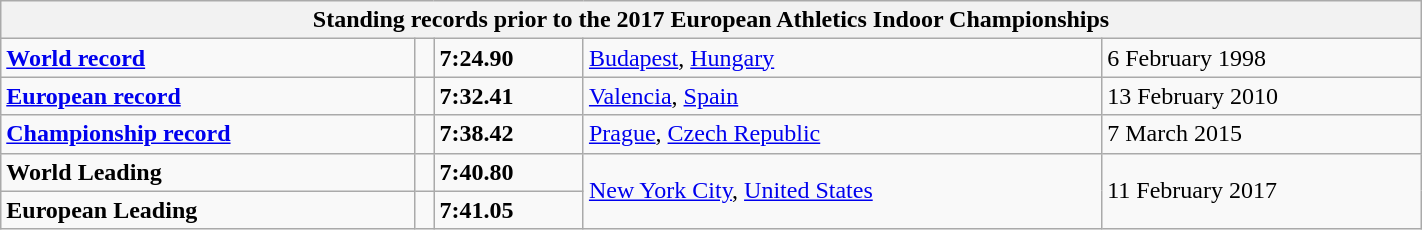<table class="wikitable" width=75%>
<tr>
<th colspan="5">Standing records prior to the 2017 European Athletics Indoor Championships</th>
</tr>
<tr>
<td><strong><a href='#'>World record</a></strong></td>
<td></td>
<td><strong>7:24.90</strong></td>
<td><a href='#'>Budapest</a>, <a href='#'>Hungary</a></td>
<td>6 February 1998</td>
</tr>
<tr>
<td><strong><a href='#'>European record</a></strong></td>
<td></td>
<td><strong>7:32.41</strong></td>
<td><a href='#'>Valencia</a>, <a href='#'>Spain</a></td>
<td>13 February 2010</td>
</tr>
<tr>
<td><strong><a href='#'>Championship record</a></strong></td>
<td></td>
<td><strong>7:38.42</strong></td>
<td><a href='#'>Prague</a>, <a href='#'>Czech Republic</a></td>
<td>7 March 2015</td>
</tr>
<tr>
<td><strong>World Leading</strong></td>
<td></td>
<td><strong>7:40.80</strong></td>
<td rowspan=2><a href='#'>New York City</a>, <a href='#'>United States</a></td>
<td rowspan=2>11 February 2017</td>
</tr>
<tr>
<td><strong>European Leading</strong></td>
<td></td>
<td><strong>7:41.05</strong></td>
</tr>
</table>
